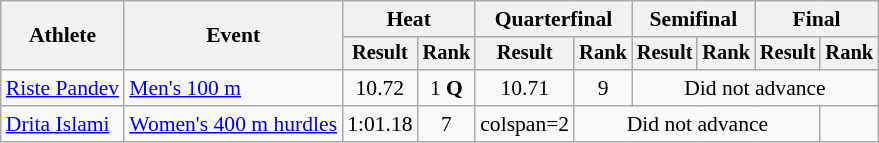<table class="wikitable" style="font-size:90%">
<tr>
<th rowspan="2">Athlete</th>
<th rowspan="2">Event</th>
<th colspan="2">Heat</th>
<th colspan="2">Quarterfinal</th>
<th colspan="2">Semifinal</th>
<th colspan="2">Final</th>
</tr>
<tr style="font-size:95%">
<th>Result</th>
<th>Rank</th>
<th>Result</th>
<th>Rank</th>
<th>Result</th>
<th>Rank</th>
<th>Result</th>
<th>Rank</th>
</tr>
<tr align=center>
<td align=left><a href='#'>Riste Pandev</a></td>
<td align=left><a href='#'>Men's 100 m</a></td>
<td>10.72</td>
<td>1 <strong>Q</strong></td>
<td>10.71</td>
<td>9</td>
<td colspan=4>Did not advance</td>
</tr>
<tr align=center>
<td align=left><a href='#'>Drita Islami</a></td>
<td align=left><a href='#'>Women's 400 m hurdles</a></td>
<td>1:01.18</td>
<td>7</td>
<td>colspan=2 </td>
<td colspan=4>Did not advance</td>
</tr>
</table>
